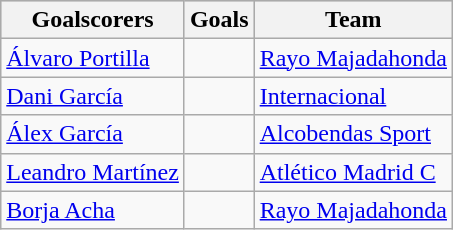<table class="wikitable sortable" class="wikitable">
<tr style="background:#ccc; text-align:center;">
<th>Goalscorers</th>
<th>Goals</th>
<th>Team</th>
</tr>
<tr>
<td> <a href='#'>Álvaro Portilla</a></td>
<td></td>
<td><a href='#'>Rayo Majadahonda</a></td>
</tr>
<tr>
<td> <a href='#'>Dani García</a></td>
<td></td>
<td><a href='#'>Internacional</a></td>
</tr>
<tr>
<td> <a href='#'>Álex García</a></td>
<td></td>
<td><a href='#'>Alcobendas Sport</a></td>
</tr>
<tr>
<td> <a href='#'>Leandro Martínez</a></td>
<td></td>
<td><a href='#'>Atlético Madrid C</a></td>
</tr>
<tr>
<td> <a href='#'>Borja Acha</a></td>
<td></td>
<td><a href='#'>Rayo Majadahonda</a></td>
</tr>
</table>
